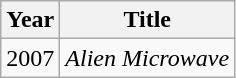<table class="wikitable">
<tr>
<th>Year</th>
<th>Title</th>
</tr>
<tr>
<td>2007</td>
<td><em>Alien Microwave</em></td>
</tr>
</table>
